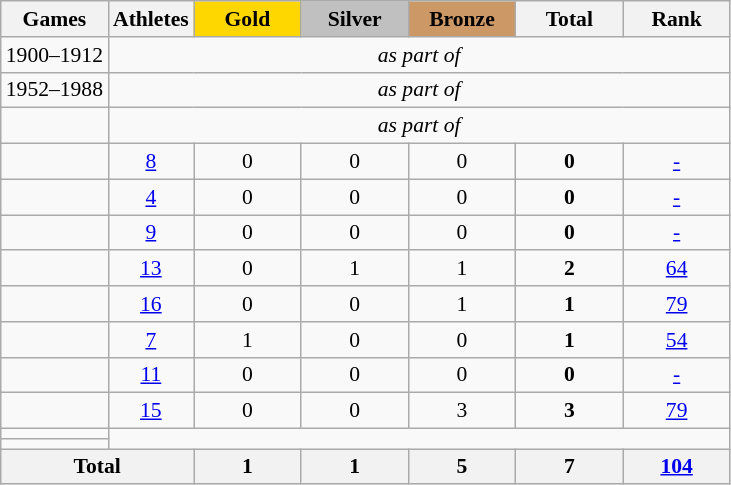<table class="wikitable" style="text-align:center; font-size:90%;">
<tr>
<th>Games</th>
<th>Athletes</th>
<td style="background:gold; width:4.5em; font-weight:bold;">Gold</td>
<td style="background:silver; width:4.5em; font-weight:bold;">Silver</td>
<td style="background:#cc9966; width:4.5em; font-weight:bold;">Bronze</td>
<th style="width:4.5em; font-weight:bold;">Total</th>
<th style="width:4.5em; font-weight:bold;">Rank</th>
</tr>
<tr>
<td align=left>1900–1912</td>
<td colspan=6><em>as part of </em></td>
</tr>
<tr>
<td align=left>1952–1988</td>
<td colspan=6><em>as part of </em></td>
</tr>
<tr>
<td align=left></td>
<td colspan=6><em>as part of </em></td>
</tr>
<tr>
<td align=left></td>
<td><a href='#'>8</a></td>
<td>0</td>
<td>0</td>
<td>0</td>
<td><strong>0</strong></td>
<td><a href='#'>-</a></td>
</tr>
<tr>
<td align=left></td>
<td><a href='#'>4</a></td>
<td>0</td>
<td>0</td>
<td>0</td>
<td><strong>0</strong></td>
<td><a href='#'>-</a></td>
</tr>
<tr>
<td align=left></td>
<td><a href='#'>9</a></td>
<td>0</td>
<td>0</td>
<td>0</td>
<td><strong>0</strong></td>
<td><a href='#'>-</a></td>
</tr>
<tr>
<td align=left></td>
<td><a href='#'>13</a></td>
<td>0</td>
<td>1</td>
<td>1</td>
<td><strong>2</strong></td>
<td><a href='#'>64</a></td>
</tr>
<tr>
<td align=left></td>
<td><a href='#'>16</a></td>
<td>0</td>
<td>0</td>
<td>1</td>
<td><strong>1</strong></td>
<td><a href='#'>79</a></td>
</tr>
<tr>
<td align=left></td>
<td><a href='#'>7</a></td>
<td>1</td>
<td>0</td>
<td>0</td>
<td><strong>1</strong></td>
<td><a href='#'>54</a></td>
</tr>
<tr>
<td align=left></td>
<td><a href='#'>11</a></td>
<td>0</td>
<td>0</td>
<td>0</td>
<td><strong>0</strong></td>
<td><a href='#'>-</a></td>
</tr>
<tr>
<td align=left></td>
<td><a href='#'>15</a></td>
<td>0</td>
<td>0</td>
<td>3</td>
<td><strong>3</strong></td>
<td><a href='#'>79</a></td>
</tr>
<tr>
<td align=left></td>
</tr>
<tr>
<td align=left></td>
</tr>
<tr>
<th colspan=2>Total</th>
<th>1</th>
<th>1</th>
<th>5</th>
<th>7</th>
<th><a href='#'>104</a></th>
</tr>
</table>
